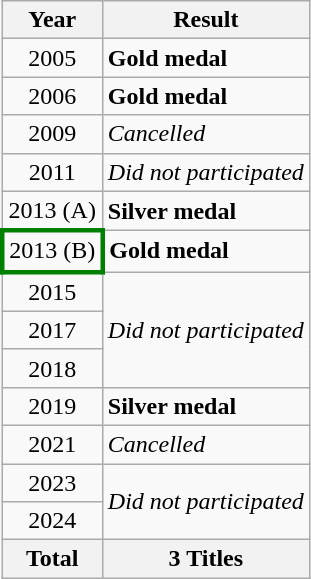<table class="wikitable" style="text-align: center;">
<tr>
<th>Year</th>
<th>Result</th>
</tr>
<tr>
<td> 2005</td>
<td style="text-align:left;"><strong> Gold medal</strong></td>
</tr>
<tr>
<td> 2006</td>
<td style="text-align:left;"><strong> Gold medal</strong></td>
</tr>
<tr>
<td> 2009</td>
<td style="text-align:left;"><em>Cancelled</em> </td>
</tr>
<tr>
<td> 2011</td>
<td style="text-align:left;"><em>Did not participated</em></td>
</tr>
<tr>
<td> 2013 (A)</td>
<td style="text-align:left;"><strong> Silver medal</strong></td>
</tr>
<tr>
<td style="border: 3px solid green"> 2013 (B)</td>
<td style="text-align:left;"><strong> Gold medal</strong></td>
</tr>
<tr>
<td> 2015</td>
<td rowspan=3 style="text-align:left;"><em>Did not participated</em></td>
</tr>
<tr>
<td> 2017</td>
</tr>
<tr>
<td> 2018</td>
</tr>
<tr>
<td> 2019</td>
<td style="text-align:left;"><strong> Silver medal</strong></td>
</tr>
<tr>
<td> 2021</td>
<td style="text-align:left;"><em>Cancelled</em></td>
</tr>
<tr>
<td> 2023</td>
<td rowspan=2 style="text-align:left;"><em>Did not participated</em></td>
</tr>
<tr>
<td> 2024</td>
</tr>
<tr>
<th>Total</th>
<th>3 Titles</th>
</tr>
</table>
